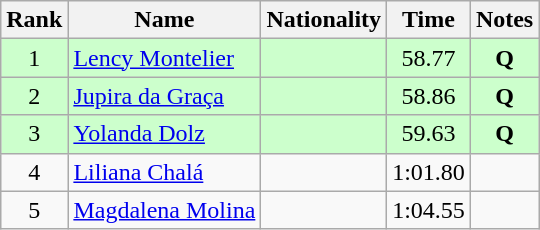<table class="wikitable sortable" style="text-align:center">
<tr>
<th>Rank</th>
<th>Name</th>
<th>Nationality</th>
<th>Time</th>
<th>Notes</th>
</tr>
<tr bgcolor=ccffcc>
<td align=center>1</td>
<td align=left><a href='#'>Lency Montelier</a></td>
<td align=left></td>
<td>58.77</td>
<td><strong>Q</strong></td>
</tr>
<tr bgcolor=ccffcc>
<td align=center>2</td>
<td align=left><a href='#'>Jupira da Graça</a></td>
<td align=left></td>
<td>58.86</td>
<td><strong>Q</strong></td>
</tr>
<tr bgcolor=ccffcc>
<td align=center>3</td>
<td align=left><a href='#'>Yolanda Dolz</a></td>
<td align=left></td>
<td>59.63</td>
<td><strong>Q</strong></td>
</tr>
<tr>
<td align=center>4</td>
<td align=left><a href='#'>Liliana Chalá</a></td>
<td align=left></td>
<td>1:01.80</td>
<td></td>
</tr>
<tr>
<td align=center>5</td>
<td align=left><a href='#'>Magdalena Molina</a></td>
<td align=left></td>
<td>1:04.55</td>
<td></td>
</tr>
</table>
